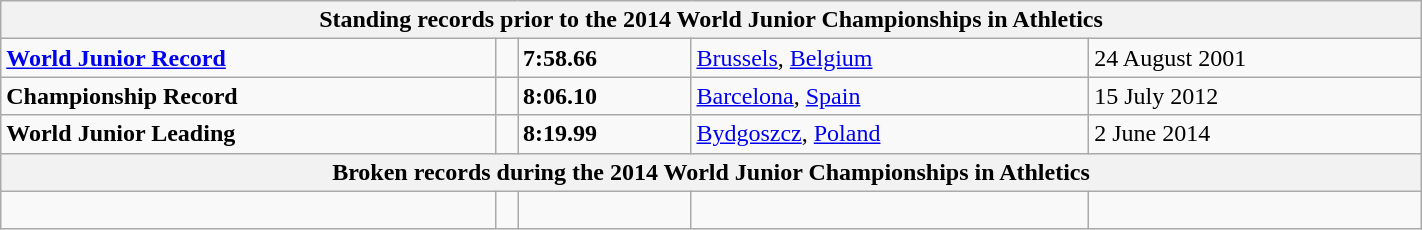<table class="wikitable" width=75%>
<tr>
<th colspan="5">Standing records prior to the 2014 World Junior Championships in Athletics</th>
</tr>
<tr>
<td><strong><a href='#'>World Junior Record</a></strong></td>
<td></td>
<td><strong>7:58.66</strong></td>
<td><a href='#'>Brussels</a>, <a href='#'>Belgium</a></td>
<td>24 August 2001</td>
</tr>
<tr>
<td><strong>Championship Record</strong></td>
<td></td>
<td><strong>8:06.10</strong></td>
<td><a href='#'>Barcelona</a>, <a href='#'>Spain</a></td>
<td>15 July 2012</td>
</tr>
<tr>
<td><strong>World Junior Leading</strong></td>
<td></td>
<td><strong>8:19.99</strong></td>
<td><a href='#'>Bydgoszcz</a>, <a href='#'>Poland</a></td>
<td>2 June 2014</td>
</tr>
<tr>
<th colspan="5">Broken records during the 2014 World Junior Championships in Athletics</th>
</tr>
<tr>
<td> </td>
<td></td>
<td></td>
<td></td>
<td></td>
</tr>
</table>
